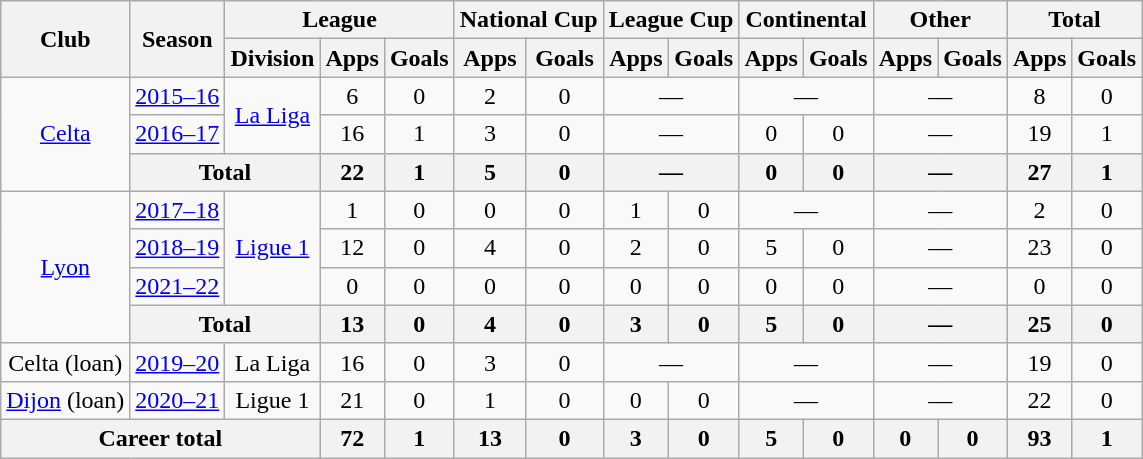<table class="wikitable" style="text-align:center">
<tr>
<th rowspan="2">Club</th>
<th rowspan="2">Season</th>
<th colspan="3">League</th>
<th colspan="2">National Cup</th>
<th colspan="2">League Cup</th>
<th colspan="2">Continental</th>
<th colspan="2">Other</th>
<th colspan="2">Total</th>
</tr>
<tr>
<th>Division</th>
<th>Apps</th>
<th>Goals</th>
<th>Apps</th>
<th>Goals</th>
<th>Apps</th>
<th>Goals</th>
<th>Apps</th>
<th>Goals</th>
<th>Apps</th>
<th>Goals</th>
<th>Apps</th>
<th>Goals</th>
</tr>
<tr>
<td rowspan="3"><a href='#'>Celta</a></td>
<td><a href='#'>2015–16</a></td>
<td rowspan="2"><a href='#'>La Liga</a></td>
<td>6</td>
<td>0</td>
<td>2</td>
<td>0</td>
<td colspan="2">—</td>
<td colspan="2">—</td>
<td colspan="2">—</td>
<td>8</td>
<td>0</td>
</tr>
<tr>
<td><a href='#'>2016–17</a></td>
<td>16</td>
<td>1</td>
<td>3</td>
<td>0</td>
<td colspan="2">—</td>
<td>0</td>
<td>0</td>
<td colspan="2">—</td>
<td>19</td>
<td>1</td>
</tr>
<tr>
<th colspan="2">Total</th>
<th>22</th>
<th>1</th>
<th>5</th>
<th>0</th>
<th colspan="2">—</th>
<th>0</th>
<th>0</th>
<th colspan="2">—</th>
<th>27</th>
<th>1</th>
</tr>
<tr>
<td rowspan="4"><a href='#'>Lyon</a></td>
<td><a href='#'>2017–18</a></td>
<td rowspan="3"><a href='#'>Ligue 1</a></td>
<td>1</td>
<td>0</td>
<td>0</td>
<td>0</td>
<td>1</td>
<td>0</td>
<td colspan="2">—</td>
<td colspan="2">—</td>
<td>2</td>
<td>0</td>
</tr>
<tr>
<td><a href='#'>2018–19</a></td>
<td>12</td>
<td>0</td>
<td>4</td>
<td>0</td>
<td>2</td>
<td>0</td>
<td>5</td>
<td>0</td>
<td colspan="2">—</td>
<td>23</td>
<td>0</td>
</tr>
<tr>
<td><a href='#'>2021–22</a></td>
<td>0</td>
<td>0</td>
<td>0</td>
<td>0</td>
<td>0</td>
<td>0</td>
<td>0</td>
<td>0</td>
<td colspan="2">—</td>
<td>0</td>
<td>0</td>
</tr>
<tr>
<th colspan="2">Total</th>
<th>13</th>
<th>0</th>
<th>4</th>
<th>0</th>
<th>3</th>
<th>0</th>
<th>5</th>
<th>0</th>
<th colspan="2">—</th>
<th>25</th>
<th>0</th>
</tr>
<tr>
<td>Celta (loan)</td>
<td><a href='#'>2019–20</a></td>
<td>La Liga</td>
<td>16</td>
<td>0</td>
<td>3</td>
<td>0</td>
<td colspan="2">—</td>
<td colspan="2">—</td>
<td colspan="2">—</td>
<td>19</td>
<td>0</td>
</tr>
<tr>
<td><a href='#'>Dijon</a> (loan)</td>
<td><a href='#'>2020–21</a></td>
<td>Ligue 1</td>
<td>21</td>
<td>0</td>
<td>1</td>
<td>0</td>
<td>0</td>
<td>0</td>
<td colspan="2">—</td>
<td colspan="2">—</td>
<td>22</td>
<td>0</td>
</tr>
<tr>
<th colspan="3">Career total</th>
<th>72</th>
<th>1</th>
<th>13</th>
<th>0</th>
<th>3</th>
<th>0</th>
<th>5</th>
<th>0</th>
<th>0</th>
<th>0</th>
<th>93</th>
<th>1</th>
</tr>
</table>
